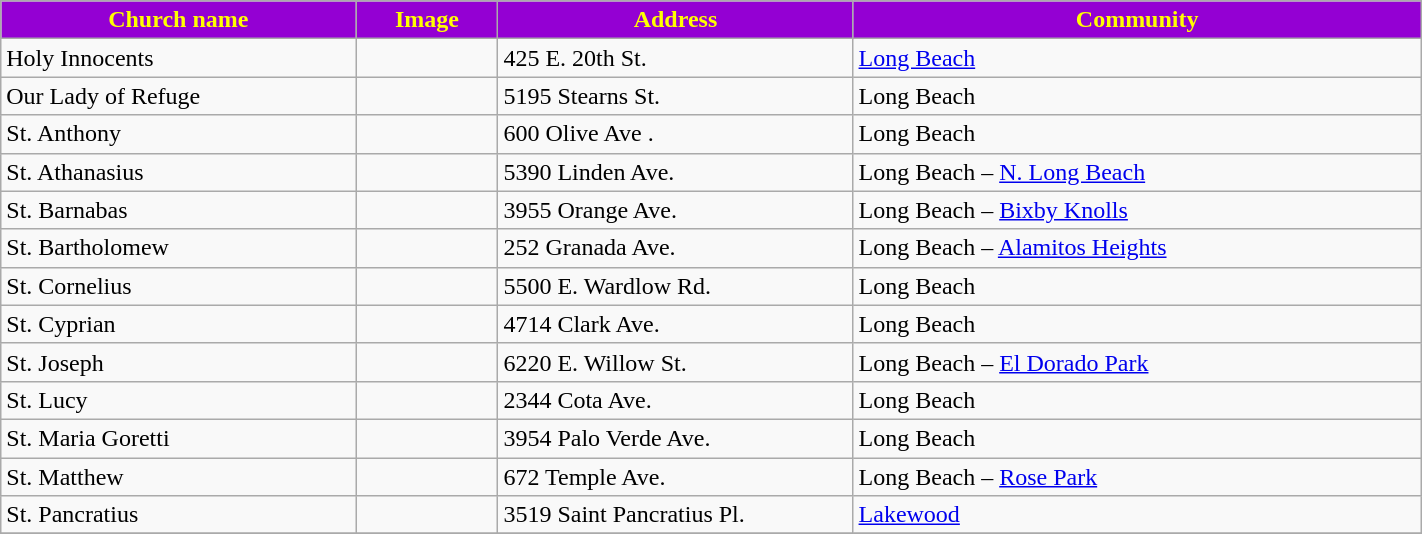<table class="wikitable sortable" style="width:75%">
<tr>
<th style="background:darkviolet; color:yellow;" width="25%"><strong>Church name</strong></th>
<th style="background:darkviolet; color:yellow;" width="10%"><strong>Image</strong></th>
<th style="background:darkviolet; color:yellow;" width="25%"><strong>Address</strong></th>
<th style="background:darkviolet; color:yellow;" width="15"><strong>Community</strong></th>
</tr>
<tr>
<td>Holy Innocents</td>
<td></td>
<td>425 E. 20th St. <small></small></td>
<td><a href='#'>Long Beach</a></td>
</tr>
<tr>
<td>Our Lady of Refuge</td>
<td></td>
<td>5195 Stearns St. <small></small></td>
<td>Long Beach</td>
</tr>
<tr>
<td>St. Anthony</td>
<td></td>
<td>600 Olive Ave .<small></small></td>
<td>Long Beach</td>
</tr>
<tr>
<td>St. Athanasius</td>
<td></td>
<td>5390 Linden Ave. <small></small></td>
<td>Long Beach – <a href='#'>N. Long Beach</a></td>
</tr>
<tr>
<td>St. Barnabas</td>
<td></td>
<td>3955 Orange Ave. <small></small></td>
<td>Long Beach – <a href='#'>Bixby Knolls</a></td>
</tr>
<tr>
<td>St. Bartholomew</td>
<td></td>
<td>252 Granada Ave. <small></small></td>
<td>Long Beach – <a href='#'>Alamitos Heights</a></td>
</tr>
<tr>
<td>St. Cornelius</td>
<td></td>
<td>5500 E. Wardlow Rd. <small></small></td>
<td>Long Beach</td>
</tr>
<tr>
<td>St. Cyprian</td>
<td></td>
<td>4714 Clark Ave. <small></small></td>
<td>Long Beach</td>
</tr>
<tr>
<td>St. Joseph</td>
<td></td>
<td>6220 E. Willow St. <small></small></td>
<td>Long Beach – <a href='#'>El Dorado Park</a></td>
</tr>
<tr>
<td>St. Lucy</td>
<td></td>
<td>2344 Cota Ave. <small></small></td>
<td>Long Beach</td>
</tr>
<tr>
<td>St. Maria Goretti</td>
<td></td>
<td>3954 Palo Verde Ave. <small></small></td>
<td>Long Beach</td>
</tr>
<tr>
<td>St. Matthew</td>
<td></td>
<td>672 Temple Ave. <small></small></td>
<td>Long Beach – <a href='#'>Rose Park</a></td>
</tr>
<tr>
<td>St. Pancratius</td>
<td></td>
<td>3519 Saint Pancratius Pl. <small></small></td>
<td><a href='#'>Lakewood</a></td>
</tr>
<tr ->
</tr>
</table>
